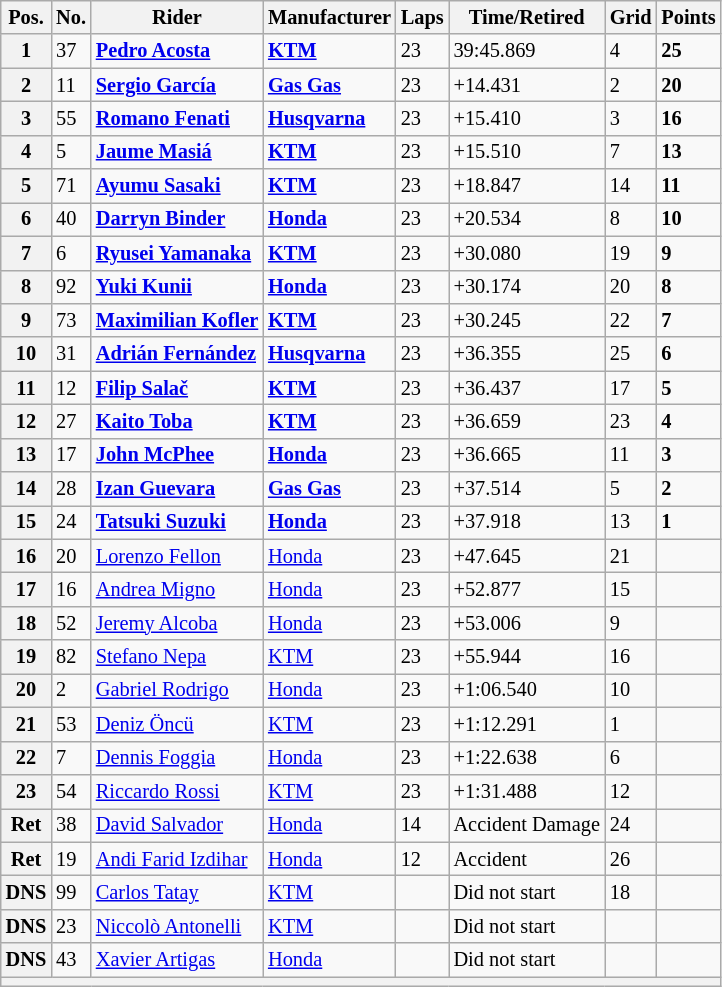<table class="wikitable" style="font-size: 85%;">
<tr>
<th>Pos.</th>
<th>No.</th>
<th>Rider</th>
<th>Manufacturer</th>
<th>Laps</th>
<th>Time/Retired</th>
<th>Grid</th>
<th>Points</th>
</tr>
<tr>
<th>1</th>
<td>37</td>
<td> <strong><a href='#'>Pedro Acosta</a></strong></td>
<td><strong><a href='#'>KTM</a></strong></td>
<td>23</td>
<td>39:45.869</td>
<td>4</td>
<td><strong>25</strong></td>
</tr>
<tr>
<th>2</th>
<td>11</td>
<td> <strong><a href='#'>Sergio García</a></strong></td>
<td><strong><a href='#'>Gas Gas</a></strong></td>
<td>23</td>
<td>+14.431</td>
<td>2</td>
<td><strong>20</strong></td>
</tr>
<tr>
<th>3</th>
<td>55</td>
<td> <strong><a href='#'>Romano Fenati</a></strong></td>
<td><strong><a href='#'>Husqvarna</a></strong></td>
<td>23</td>
<td>+15.410</td>
<td>3</td>
<td><strong>16</strong></td>
</tr>
<tr>
<th>4</th>
<td>5</td>
<td> <strong><a href='#'>Jaume Masiá</a></strong></td>
<td><strong><a href='#'>KTM</a></strong></td>
<td>23</td>
<td>+15.510</td>
<td>7</td>
<td><strong>13</strong></td>
</tr>
<tr>
<th>5</th>
<td>71</td>
<td> <strong><a href='#'>Ayumu Sasaki</a></strong></td>
<td><strong><a href='#'>KTM</a></strong></td>
<td>23</td>
<td>+18.847</td>
<td>14</td>
<td><strong>11</strong></td>
</tr>
<tr>
<th>6</th>
<td>40</td>
<td> <strong><a href='#'>Darryn Binder</a></strong></td>
<td><strong><a href='#'>Honda</a></strong></td>
<td>23</td>
<td>+20.534</td>
<td>8</td>
<td><strong>10</strong></td>
</tr>
<tr>
<th>7</th>
<td>6</td>
<td> <strong><a href='#'>Ryusei Yamanaka</a></strong></td>
<td><strong><a href='#'>KTM</a></strong></td>
<td>23</td>
<td>+30.080</td>
<td>19</td>
<td><strong>9</strong></td>
</tr>
<tr>
<th>8</th>
<td>92</td>
<td> <strong><a href='#'>Yuki Kunii</a></strong></td>
<td><strong><a href='#'>Honda</a></strong></td>
<td>23</td>
<td>+30.174</td>
<td>20</td>
<td><strong>8</strong></td>
</tr>
<tr>
<th>9</th>
<td>73</td>
<td> <strong><a href='#'>Maximilian Kofler</a></strong></td>
<td><strong><a href='#'>KTM</a></strong></td>
<td>23</td>
<td>+30.245</td>
<td>22</td>
<td><strong>7</strong></td>
</tr>
<tr>
<th>10</th>
<td>31</td>
<td> <strong><a href='#'>Adrián Fernández</a></strong></td>
<td><strong><a href='#'>Husqvarna</a></strong></td>
<td>23</td>
<td>+36.355</td>
<td>25</td>
<td><strong>6</strong></td>
</tr>
<tr>
<th>11</th>
<td>12</td>
<td> <strong><a href='#'>Filip Salač</a></strong></td>
<td><strong><a href='#'>KTM</a></strong></td>
<td>23</td>
<td>+36.437</td>
<td>17</td>
<td><strong>5</strong></td>
</tr>
<tr>
<th>12</th>
<td>27</td>
<td> <strong><a href='#'>Kaito Toba</a></strong></td>
<td><strong><a href='#'>KTM</a></strong></td>
<td>23</td>
<td>+36.659</td>
<td>23</td>
<td><strong>4</strong></td>
</tr>
<tr>
<th>13</th>
<td>17</td>
<td> <strong><a href='#'>John McPhee</a></strong></td>
<td><strong><a href='#'>Honda</a></strong></td>
<td>23</td>
<td>+36.665</td>
<td>11</td>
<td><strong>3</strong></td>
</tr>
<tr>
<th>14</th>
<td>28</td>
<td> <strong><a href='#'>Izan Guevara</a></strong></td>
<td><strong><a href='#'>Gas Gas</a></strong></td>
<td>23</td>
<td>+37.514</td>
<td>5</td>
<td><strong>2</strong></td>
</tr>
<tr>
<th>15</th>
<td>24</td>
<td> <strong><a href='#'>Tatsuki Suzuki</a></strong></td>
<td><strong><a href='#'>Honda</a></strong></td>
<td>23</td>
<td>+37.918</td>
<td>13</td>
<td><strong>1</strong></td>
</tr>
<tr>
<th>16</th>
<td>20</td>
<td> <a href='#'>Lorenzo Fellon</a></td>
<td><a href='#'>Honda</a></td>
<td>23</td>
<td>+47.645</td>
<td>21</td>
<td></td>
</tr>
<tr>
<th>17</th>
<td>16</td>
<td> <a href='#'>Andrea Migno</a></td>
<td><a href='#'>Honda</a></td>
<td>23</td>
<td>+52.877</td>
<td>15</td>
<td></td>
</tr>
<tr>
<th>18</th>
<td>52</td>
<td> <a href='#'>Jeremy Alcoba</a></td>
<td><a href='#'>Honda</a></td>
<td>23</td>
<td>+53.006</td>
<td>9</td>
<td></td>
</tr>
<tr>
<th>19</th>
<td>82</td>
<td> <a href='#'>Stefano Nepa</a></td>
<td><a href='#'>KTM</a></td>
<td>23</td>
<td>+55.944</td>
<td>16</td>
<td></td>
</tr>
<tr>
<th>20</th>
<td>2</td>
<td> <a href='#'>Gabriel Rodrigo</a></td>
<td><a href='#'>Honda</a></td>
<td>23</td>
<td>+1:06.540</td>
<td>10</td>
<td></td>
</tr>
<tr>
<th>21</th>
<td>53</td>
<td> <a href='#'>Deniz Öncü</a></td>
<td><a href='#'>KTM</a></td>
<td>23</td>
<td>+1:12.291</td>
<td>1</td>
<td></td>
</tr>
<tr>
<th>22</th>
<td>7</td>
<td> <a href='#'>Dennis Foggia</a></td>
<td><a href='#'>Honda</a></td>
<td>23</td>
<td>+1:22.638</td>
<td>6</td>
<td></td>
</tr>
<tr>
<th>23</th>
<td>54</td>
<td> <a href='#'>Riccardo Rossi</a></td>
<td><a href='#'>KTM</a></td>
<td>23</td>
<td>+1:31.488</td>
<td>12</td>
<td></td>
</tr>
<tr>
<th>Ret</th>
<td>38</td>
<td> <a href='#'>David Salvador</a></td>
<td><a href='#'>Honda</a></td>
<td>14</td>
<td>Accident Damage</td>
<td>24</td>
<td></td>
</tr>
<tr>
<th>Ret</th>
<td>19</td>
<td> <a href='#'>Andi Farid Izdihar</a></td>
<td><a href='#'>Honda</a></td>
<td>12</td>
<td>Accident</td>
<td>26</td>
<td></td>
</tr>
<tr>
<th>DNS</th>
<td>99</td>
<td> <a href='#'>Carlos Tatay</a></td>
<td><a href='#'>KTM</a></td>
<td></td>
<td>Did not start</td>
<td>18</td>
<td></td>
</tr>
<tr>
<th>DNS</th>
<td>23</td>
<td> <a href='#'>Niccolò Antonelli</a></td>
<td><a href='#'>KTM</a></td>
<td></td>
<td>Did not start</td>
<td></td>
<td></td>
</tr>
<tr>
<th>DNS</th>
<td>43</td>
<td> <a href='#'>Xavier Artigas</a></td>
<td><a href='#'>Honda</a></td>
<td></td>
<td>Did not start</td>
<td></td>
<td></td>
</tr>
<tr>
<th colspan=8></th>
</tr>
</table>
